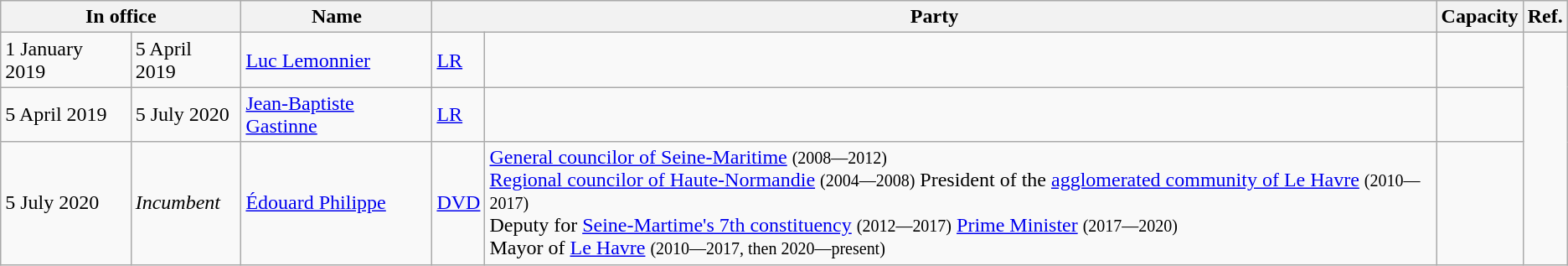<table class="wikitable">
<tr>
<th colspan="2">In office</th>
<th>Name</th>
<th colspan="2">Party</th>
<th>Capacity</th>
<th>Ref.</th>
</tr>
<tr>
<td>1 January 2019</td>
<td>5 April 2019</td>
<td><a href='#'>Luc Lemonnier</a></td>
<td><a href='#'>LR</a></td>
<td></td>
<td></td>
</tr>
<tr>
<td>5 April 2019</td>
<td>5 July 2020</td>
<td><a href='#'>Jean-Baptiste Gastinne</a></td>
<td><a href='#'>LR</a></td>
<td></td>
<td></td>
</tr>
<tr>
<td>5 July 2020</td>
<td><em>Incumbent</em></td>
<td><a href='#'>Édouard Philippe</a></td>
<td><a href='#'>DVD</a></td>
<td><a href='#'>General councilor of Seine-Maritime</a> <small>(2008—2012)</small><br><a href='#'>Regional councilor of Haute-Normandie</a> <small>(2004—2008)</small>
President of the <a href='#'>agglomerated community of Le Havre</a> <small>(2010—2017)</small><br>Deputy for <a href='#'>Seine-Martime's 7th constituency</a> <small>(2012—2017)</small>
<a href='#'>Prime Minister</a> <small>(2017—2020)</small><br>Mayor of <a href='#'>Le Havre</a> <small>(2010—2017, then 2020—present)</small></td>
<td></td>
</tr>
</table>
